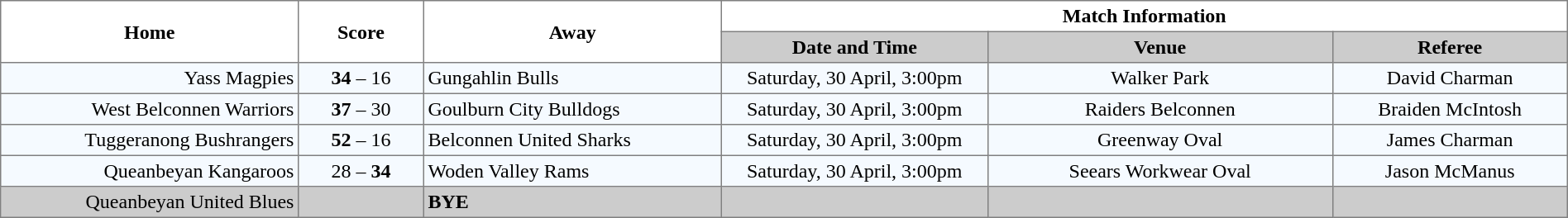<table border="1" cellpadding="3" cellspacing="0" width="100%" style="border-collapse:collapse;  text-align:center;">
<tr>
<th rowspan="2" width="19%">Home</th>
<th rowspan="2" width="8%">Score</th>
<th rowspan="2" width="19%">Away</th>
<th colspan="3">Match Information</th>
</tr>
<tr style="background:#CCCCCC">
<th width="17%">Date and Time</th>
<th width="22%">Venue</th>
<th width="50%">Referee</th>
</tr>
<tr style="text-align:center; background:#f5faff;">
<td align="right">Yass Magpies </td>
<td><strong>34</strong> – 16</td>
<td align="left"> Gungahlin Bulls</td>
<td>Saturday, 30 April, 3:00pm</td>
<td>Walker Park</td>
<td>David Charman</td>
</tr>
<tr style="text-align:center; background:#f5faff;">
<td align="right">West Belconnen Warriors </td>
<td><strong>37</strong> – 30</td>
<td align="left"> Goulburn City Bulldogs</td>
<td>Saturday, 30 April, 3:00pm</td>
<td>Raiders Belconnen</td>
<td>Braiden McIntosh</td>
</tr>
<tr style="text-align:center; background:#f5faff;">
<td align="right">Tuggeranong Bushrangers </td>
<td><strong>52</strong> – 16</td>
<td align="left"> Belconnen United Sharks</td>
<td>Saturday, 30 April, 3:00pm</td>
<td>Greenway Oval</td>
<td>James Charman</td>
</tr>
<tr style="text-align:center; background:#f5faff;">
<td align="right">Queanbeyan Kangaroos </td>
<td>28 – <strong>34</strong></td>
<td align="left"> Woden Valley Rams</td>
<td>Saturday, 30 April, 3:00pm</td>
<td>Seears Workwear Oval</td>
<td>Jason McManus</td>
</tr>
<tr style="text-align:center; background:#CCCCCC;">
<td align="right">Queanbeyan United Blues </td>
<td></td>
<td align="left"><strong>BYE</strong></td>
<td></td>
<td></td>
<td></td>
</tr>
</table>
